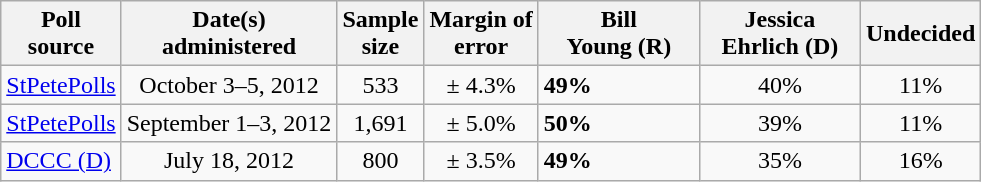<table class="wikitable">
<tr>
<th>Poll<br>source</th>
<th>Date(s)<br>administered</th>
<th>Sample<br>size</th>
<th>Margin of<br>error</th>
<th style="width:100px;">Bill<br>Young (R)</th>
<th style="width:100px;">Jessica<br>Ehrlich (D)</th>
<th>Undecided</th>
</tr>
<tr>
<td><a href='#'>StPetePolls</a></td>
<td align=center>October 3–5, 2012</td>
<td align=center>533</td>
<td align=center>± 4.3%</td>
<td><strong>49%</strong></td>
<td align=center>40%</td>
<td align=center>11%</td>
</tr>
<tr>
<td><a href='#'>StPetePolls</a></td>
<td align=center>September 1–3, 2012</td>
<td align=center>1,691</td>
<td align=center>± 5.0%</td>
<td><strong>50%</strong></td>
<td align=center>39%</td>
<td align=center>11%</td>
</tr>
<tr>
<td><a href='#'>DCCC (D)</a></td>
<td align=center>July 18, 2012</td>
<td align=center>800</td>
<td align=center>± 3.5%</td>
<td><strong>49%</strong></td>
<td align=center>35%</td>
<td align=center>16%</td>
</tr>
</table>
